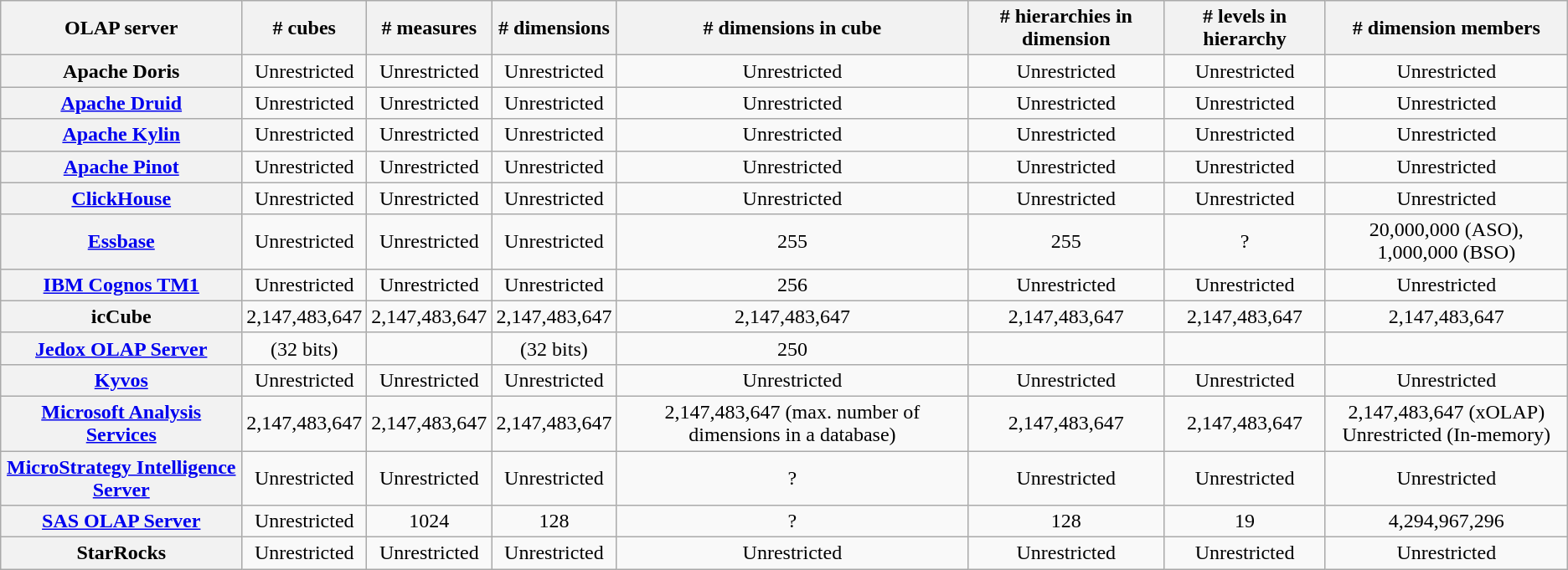<table class="wikitable sortable"  style="font-size: 100%; text-align: center; width: auto;">
<tr>
<th>OLAP server</th>
<th># cubes</th>
<th># measures</th>
<th># dimensions</th>
<th># dimensions in cube</th>
<th># hierarchies in dimension</th>
<th># levels in hierarchy</th>
<th># dimension members</th>
</tr>
<tr>
<th>Apache Doris</th>
<td>Unrestricted</td>
<td>Unrestricted</td>
<td>Unrestricted</td>
<td>Unrestricted</td>
<td>Unrestricted</td>
<td>Unrestricted</td>
<td>Unrestricted</td>
</tr>
<tr>
<th><a href='#'>Apache Druid</a></th>
<td>Unrestricted</td>
<td>Unrestricted</td>
<td>Unrestricted</td>
<td>Unrestricted</td>
<td>Unrestricted</td>
<td>Unrestricted</td>
<td>Unrestricted</td>
</tr>
<tr>
<th><a href='#'>Apache Kylin</a></th>
<td>Unrestricted</td>
<td>Unrestricted</td>
<td>Unrestricted</td>
<td>Unrestricted</td>
<td>Unrestricted</td>
<td>Unrestricted</td>
<td>Unrestricted</td>
</tr>
<tr>
<th><a href='#'>Apache Pinot</a></th>
<td>Unrestricted</td>
<td>Unrestricted</td>
<td>Unrestricted</td>
<td>Unrestricted</td>
<td>Unrestricted</td>
<td>Unrestricted</td>
<td>Unrestricted</td>
</tr>
<tr>
<th><a href='#'>ClickHouse</a></th>
<td>Unrestricted</td>
<td>Unrestricted</td>
<td>Unrestricted</td>
<td>Unrestricted</td>
<td>Unrestricted</td>
<td>Unrestricted</td>
<td>Unrestricted</td>
</tr>
<tr>
<th><a href='#'>Essbase</a></th>
<td>Unrestricted</td>
<td>Unrestricted</td>
<td>Unrestricted</td>
<td>255</td>
<td>255</td>
<td>?</td>
<td>20,000,000 (ASO), 1,000,000 (BSO)</td>
</tr>
<tr>
<th><a href='#'>IBM Cognos TM1</a></th>
<td>Unrestricted</td>
<td>Unrestricted</td>
<td>Unrestricted</td>
<td>256</td>
<td>Unrestricted</td>
<td>Unrestricted</td>
<td>Unrestricted</td>
</tr>
<tr>
<th>icCube</th>
<td>2,147,483,647</td>
<td>2,147,483,647</td>
<td>2,147,483,647</td>
<td>2,147,483,647</td>
<td>2,147,483,647</td>
<td>2,147,483,647</td>
<td>2,147,483,647</td>
</tr>
<tr>
<th><a href='#'>Jedox OLAP Server</a></th>
<td> (32 bits)</td>
<td></td>
<td> (32 bits)</td>
<td>250</td>
<td></td>
<td></td>
<td></td>
</tr>
<tr>
<th><a href='#'>Kyvos</a></th>
<td>Unrestricted</td>
<td>Unrestricted</td>
<td>Unrestricted</td>
<td>Unrestricted</td>
<td>Unrestricted</td>
<td>Unrestricted</td>
<td>Unrestricted</td>
</tr>
<tr>
<th><a href='#'>Microsoft Analysis Services</a></th>
<td>2,147,483,647</td>
<td>2,147,483,647</td>
<td>2,147,483,647</td>
<td>2,147,483,647 (max. number of dimensions in a database)</td>
<td>2,147,483,647</td>
<td>2,147,483,647</td>
<td>2,147,483,647 (xOLAP)<br>Unrestricted (In-memory)</td>
</tr>
<tr>
<th><a href='#'>MicroStrategy Intelligence Server</a></th>
<td>Unrestricted</td>
<td>Unrestricted</td>
<td>Unrestricted</td>
<td>?</td>
<td>Unrestricted</td>
<td>Unrestricted</td>
<td>Unrestricted</td>
</tr>
<tr>
<th><a href='#'>SAS OLAP Server</a></th>
<td>Unrestricted</td>
<td>1024</td>
<td>128</td>
<td>?</td>
<td>128</td>
<td>19</td>
<td>4,294,967,296</td>
</tr>
<tr>
<th>StarRocks</th>
<td>Unrestricted</td>
<td>Unrestricted</td>
<td>Unrestricted</td>
<td>Unrestricted</td>
<td>Unrestricted</td>
<td>Unrestricted</td>
<td>Unrestricted</td>
</tr>
</table>
